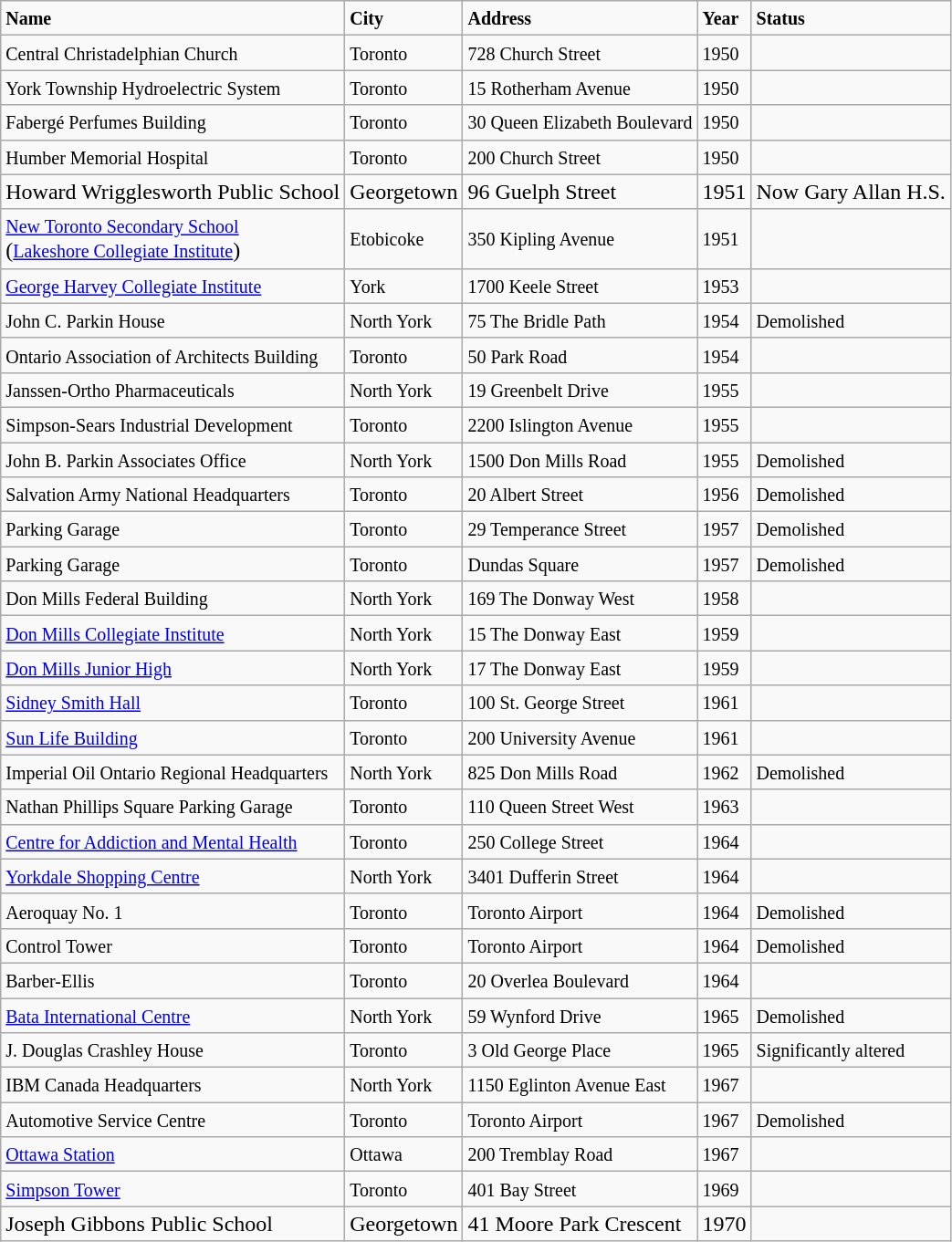<table class="wikitable">
<tr>
<td><strong><small>Name</small></strong></td>
<td><strong><small>City</small></strong></td>
<td><strong><small>Address</small></strong></td>
<td><strong><small>Year</small></strong></td>
<td><strong><small>Status</small></strong></td>
</tr>
<tr>
<td><small>Central Christadelphian Church</small></td>
<td><small>Toronto</small></td>
<td><small>728 Church Street</small></td>
<td><small>1950</small></td>
<td></td>
</tr>
<tr>
<td><small>York Township Hydroelectric System</small></td>
<td><small>Toronto</small></td>
<td><small>15 Rotherham Avenue</small></td>
<td><small>1950</small></td>
<td></td>
</tr>
<tr>
<td><small>Fabergé Perfumes Building</small></td>
<td><small>Toronto</small></td>
<td><small>30 Queen Elizabeth Boulevard</small></td>
<td><small>1950</small></td>
<td></td>
</tr>
<tr>
<td><small>Humber Memorial Hospital</small></td>
<td><small>Toronto</small></td>
<td><small>200 Church Street</small></td>
<td><small>1950</small></td>
<td></td>
</tr>
<tr>
<td>Howard Wrigglesworth Public School</td>
<td>Georgetown</td>
<td>96 Guelph Street</td>
<td>1951</td>
<td>Now Gary Allan H.S.</td>
</tr>
<tr>
<td><a href='#'><small>New Toronto Secondary School</small></a><br>(<a href='#'><small>Lakeshore Collegiate Institute</small></a>)</td>
<td><small>Etobicoke</small></td>
<td><small>350 Kipling Avenue</small></td>
<td><small>1951</small></td>
<td></td>
</tr>
<tr>
<td><a href='#'><small>George Harvey Collegiate Institute</small></a></td>
<td><small>York</small></td>
<td><small>1700 Keele Street</small></td>
<td><small>1953</small></td>
<td></td>
</tr>
<tr>
<td><small>John C. Parkin House</small></td>
<td><small>North York</small></td>
<td><small>75 The Bridle Path</small></td>
<td><small>1954</small></td>
<td><small>Demolished</small></td>
</tr>
<tr>
<td><small>Ontario Association of Architects Building</small></td>
<td><small>Toronto</small></td>
<td><small>50 Park Road</small></td>
<td><small>1954</small></td>
<td></td>
</tr>
<tr>
<td><small>Janssen-Ortho Pharmaceuticals</small></td>
<td><small>North York</small></td>
<td><small>19 Greenbelt Drive</small></td>
<td><small>1955</small></td>
<td></td>
</tr>
<tr>
<td><small>Simpson-Sears Industrial Development</small></td>
<td><small>Toronto</small></td>
<td><small>2200 Islington Avenue</small></td>
<td><small>1955</small></td>
<td></td>
</tr>
<tr>
<td><small>John B. Parkin Associates Office</small></td>
<td><small>North York</small></td>
<td><small>1500 Don Mills Road</small></td>
<td><small>1955</small></td>
<td><small>Demolished</small></td>
</tr>
<tr>
<td><small>Salvation Army National Headquarters</small></td>
<td><small>Toronto</small></td>
<td><small>20 Albert Street</small></td>
<td><small>1956</small></td>
<td><small>Demolished</small></td>
</tr>
<tr>
<td><small>Parking Garage</small></td>
<td><small>Toronto</small></td>
<td><small>29 Temperance Street</small></td>
<td><small>1957</small></td>
<td><small>Demolished</small></td>
</tr>
<tr>
<td><small>Parking Garage</small></td>
<td><small>Toronto</small></td>
<td><small>Dundas Square</small></td>
<td><small>1957</small></td>
<td><small>Demolished</small></td>
</tr>
<tr>
<td><small>Don Mills Federal Building</small></td>
<td><small>North York</small></td>
<td><small>169 The Donway West</small></td>
<td><small>1958</small></td>
<td></td>
</tr>
<tr>
<td><a href='#'><small>Don Mills Collegiate Institute</small></a></td>
<td><small>North York</small></td>
<td><small>15 The Donway East</small></td>
<td><small>1959</small></td>
<td></td>
</tr>
<tr>
<td><a href='#'><small>Don Mills Junior High</small></a></td>
<td><small>North York</small></td>
<td><small>17 The Donway East</small></td>
<td><small>1959</small></td>
<td></td>
</tr>
<tr>
<td><small><a href='#'>Sidney Smith Hall</a></small></td>
<td><small>Toronto</small></td>
<td><small>100 St. George Street</small></td>
<td><small>1961</small></td>
<td></td>
</tr>
<tr>
<td><small><a href='#'>Sun Life Building</a></small></td>
<td><small>Toronto</small></td>
<td><small>200 University Avenue</small></td>
<td><small>1961</small></td>
<td></td>
</tr>
<tr>
<td><small>Imperial Oil Ontario Regional Headquarters</small></td>
<td><small>North York</small></td>
<td><small>825 Don Mills Road</small></td>
<td><small>1962</small></td>
<td><small>Demolished</small></td>
</tr>
<tr>
<td><small>Nathan Phillips Square Parking Garage</small></td>
<td><small>Toronto</small></td>
<td><small>110 Queen Street West</small></td>
<td><small>1963</small></td>
<td></td>
</tr>
<tr>
<td><small><a href='#'>Centre for Addiction and Mental Health</a></small></td>
<td><small>Toronto</small></td>
<td><small>250 College Street</small></td>
<td><small>1964</small></td>
<td></td>
</tr>
<tr>
<td><small><a href='#'>Yorkdale Shopping Centre</a></small></td>
<td><small>North York</small></td>
<td><small>3401 Dufferin Street</small></td>
<td><small>1964</small></td>
<td></td>
</tr>
<tr>
<td><small>Aeroquay No. 1</small></td>
<td><small>Toronto</small></td>
<td><small>Toronto Airport</small></td>
<td><small>1964</small></td>
<td><small>Demolished</small></td>
</tr>
<tr>
<td><small>Control Tower</small></td>
<td><small>Toronto</small></td>
<td><small>Toronto Airport</small></td>
<td><small>1964</small></td>
<td><small>Demolished</small></td>
</tr>
<tr>
<td><small>Barber-Ellis</small></td>
<td><small>Toronto</small></td>
<td><small>20 Overlea Boulevard</small></td>
<td><small>1964</small></td>
<td></td>
</tr>
<tr>
<td><a href='#'><small>Bata International Centre</small></a></td>
<td><small>North York</small></td>
<td><small>59 Wynford Drive</small></td>
<td><small>1965</small></td>
<td><small>Demolished</small></td>
</tr>
<tr>
<td><small>J. Douglas Crashley House</small></td>
<td><small>Toronto</small></td>
<td><small>3 Old George Place</small></td>
<td><small>1965</small></td>
<td><small>Significantly altered</small></td>
</tr>
<tr>
<td><small>IBM Canada Headquarters</small></td>
<td><small>North York</small></td>
<td><small>1150 Eglinton Avenue East</small></td>
<td><small>1967</small></td>
<td></td>
</tr>
<tr>
<td><small>Automotive Service Centre</small></td>
<td><small>Toronto</small></td>
<td><small>Toronto Airport</small></td>
<td><small>1967</small></td>
<td><small>Demolished</small></td>
</tr>
<tr>
<td><a href='#'><small>Ottawa Station</small></a></td>
<td><small>Ottawa</small></td>
<td><small>200 Tremblay Road</small></td>
<td><small>1967</small></td>
<td></td>
</tr>
<tr>
<td><a href='#'><small>Simpson Tower</small></a></td>
<td><small>Toronto</small></td>
<td><small>401 Bay Street</small></td>
<td><small>1969</small></td>
<td></td>
</tr>
<tr>
<td>Joseph Gibbons Public School</td>
<td>Georgetown</td>
<td>41 Moore Park Crescent</td>
<td>1970</td>
</tr>
</table>
